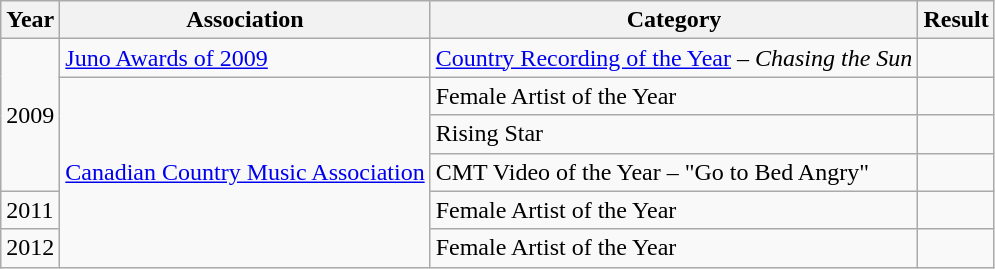<table class="wikitable">
<tr>
<th>Year</th>
<th>Association</th>
<th>Category</th>
<th>Result</th>
</tr>
<tr>
<td rowspan="4">2009</td>
<td><a href='#'>Juno Awards of 2009</a></td>
<td><a href='#'>Country Recording of the Year</a> – <em>Chasing the Sun</em></td>
<td></td>
</tr>
<tr>
<td rowspan="5"><a href='#'>Canadian Country Music Association</a></td>
<td>Female Artist of the Year</td>
<td></td>
</tr>
<tr>
<td>Rising Star</td>
<td></td>
</tr>
<tr>
<td>CMT Video of the Year – "Go to Bed Angry"</td>
<td></td>
</tr>
<tr>
<td>2011</td>
<td>Female Artist of the Year</td>
<td></td>
</tr>
<tr>
<td>2012</td>
<td>Female Artist of the Year</td>
<td></td>
</tr>
</table>
